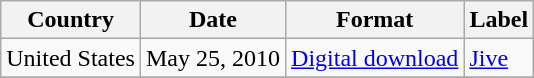<table class="wikitable">
<tr>
<th>Country</th>
<th>Date</th>
<th>Format</th>
<th>Label</th>
</tr>
<tr>
<td>United States</td>
<td rowspan="1">May 25, 2010</td>
<td rowspan="1"><a href='#'>Digital download</a></td>
<td rowspan="1"><a href='#'>Jive</a></td>
</tr>
<tr>
</tr>
</table>
